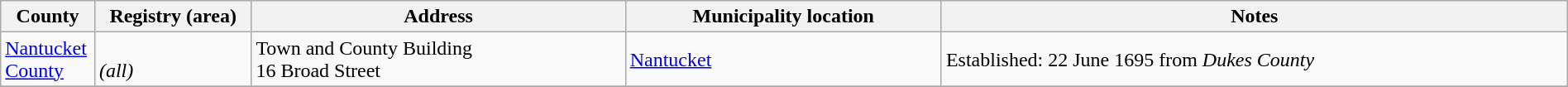<table class="wikitable" width="100%">
<tr>
<th style="width:6%">County</th>
<th style="width:10%">Registry (area)</th>
<th>Address</th>
<th>Municipality location</th>
<th>Notes</th>
</tr>
<tr>
<td><a href='#'>Nantucket County</a></td>
<td><br><em>(all)</em></td>
<td>Town and County Building<br>16 Broad Street</td>
<td><a href='#'>Nantucket</a></td>
<td>Established: 22 June 1695 from <em>Dukes County</em></td>
</tr>
<tr>
</tr>
</table>
